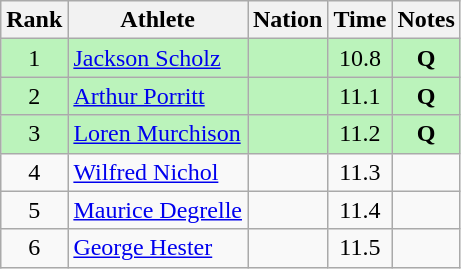<table class="wikitable sortable" style="text-align:center">
<tr>
<th>Rank</th>
<th>Athlete</th>
<th>Nation</th>
<th>Time</th>
<th>Notes</th>
</tr>
<tr bgcolor=bbf3bb>
<td>1</td>
<td align="left"><a href='#'>Jackson Scholz</a></td>
<td align="left"></td>
<td>10.8</td>
<td><strong>Q</strong></td>
</tr>
<tr bgcolor=bbf3bb>
<td>2</td>
<td align="left"><a href='#'>Arthur Porritt</a></td>
<td align="left"></td>
<td>11.1</td>
<td><strong>Q</strong></td>
</tr>
<tr bgcolor=bbf3bb>
<td>3</td>
<td align="left"><a href='#'>Loren Murchison</a></td>
<td align="left"></td>
<td>11.2</td>
<td><strong>Q</strong></td>
</tr>
<tr>
<td>4</td>
<td align="left"><a href='#'>Wilfred Nichol</a></td>
<td align="left"></td>
<td>11.3</td>
<td></td>
</tr>
<tr>
<td>5</td>
<td align="left"><a href='#'>Maurice Degrelle</a></td>
<td align="left"></td>
<td>11.4</td>
<td></td>
</tr>
<tr>
<td>6</td>
<td align="left"><a href='#'>George Hester</a></td>
<td align="left"></td>
<td>11.5</td>
<td></td>
</tr>
</table>
